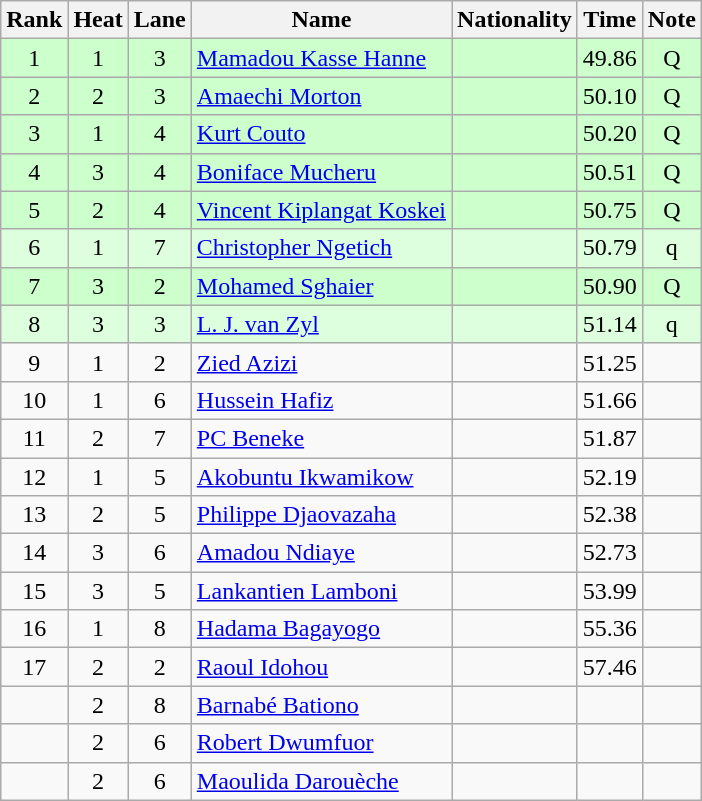<table class="wikitable sortable" style="text-align:center">
<tr>
<th>Rank</th>
<th>Heat</th>
<th>Lane</th>
<th>Name</th>
<th>Nationality</th>
<th>Time</th>
<th>Note</th>
</tr>
<tr bgcolor=ccffcc>
<td>1</td>
<td>1</td>
<td>3</td>
<td align="left"><a href='#'>Mamadou Kasse Hanne</a></td>
<td align=left></td>
<td>49.86</td>
<td>Q</td>
</tr>
<tr bgcolor=ccffcc>
<td>2</td>
<td>2</td>
<td>3</td>
<td align="left"><a href='#'>Amaechi Morton</a></td>
<td align=left></td>
<td>50.10</td>
<td>Q</td>
</tr>
<tr bgcolor=ccffcc>
<td>3</td>
<td>1</td>
<td>4</td>
<td align="left"><a href='#'>Kurt Couto</a></td>
<td align=left></td>
<td>50.20</td>
<td>Q</td>
</tr>
<tr bgcolor=ccffcc>
<td>4</td>
<td>3</td>
<td>4</td>
<td align="left"><a href='#'>Boniface Mucheru</a></td>
<td align=left></td>
<td>50.51</td>
<td>Q</td>
</tr>
<tr bgcolor=ccffcc>
<td>5</td>
<td>2</td>
<td>4</td>
<td align="left"><a href='#'>Vincent Kiplangat Koskei</a></td>
<td align=left></td>
<td>50.75</td>
<td>Q</td>
</tr>
<tr bgcolor=ddffdd>
<td>6</td>
<td>1</td>
<td>7</td>
<td align="left"><a href='#'>Christopher Ngetich</a></td>
<td align=left></td>
<td>50.79</td>
<td>q</td>
</tr>
<tr bgcolor=ccffcc>
<td>7</td>
<td>3</td>
<td>2</td>
<td align="left"><a href='#'>Mohamed Sghaier</a></td>
<td align=left></td>
<td>50.90</td>
<td>Q</td>
</tr>
<tr bgcolor=ddffdd>
<td>8</td>
<td>3</td>
<td>3</td>
<td align="left"><a href='#'>L. J. van Zyl</a></td>
<td align=left></td>
<td>51.14</td>
<td>q</td>
</tr>
<tr>
<td>9</td>
<td>1</td>
<td>2</td>
<td align="left"><a href='#'>Zied Azizi</a></td>
<td align=left></td>
<td>51.25</td>
<td></td>
</tr>
<tr>
<td>10</td>
<td>1</td>
<td>6</td>
<td align="left"><a href='#'>Hussein Hafiz</a></td>
<td align=left></td>
<td>51.66</td>
<td></td>
</tr>
<tr>
<td>11</td>
<td>2</td>
<td>7</td>
<td align="left"><a href='#'>PC Beneke</a></td>
<td align=left></td>
<td>51.87</td>
<td></td>
</tr>
<tr>
<td>12</td>
<td>1</td>
<td>5</td>
<td align="left"><a href='#'>Akobuntu Ikwamikow</a></td>
<td align=left></td>
<td>52.19</td>
<td></td>
</tr>
<tr>
<td>13</td>
<td>2</td>
<td>5</td>
<td align="left"><a href='#'>Philippe Djaovazaha</a></td>
<td align=left></td>
<td>52.38</td>
<td></td>
</tr>
<tr>
<td>14</td>
<td>3</td>
<td>6</td>
<td align="left"><a href='#'>Amadou Ndiaye</a></td>
<td align=left></td>
<td>52.73</td>
<td></td>
</tr>
<tr>
<td>15</td>
<td>3</td>
<td>5</td>
<td align="left"><a href='#'>Lankantien Lamboni</a></td>
<td align=left></td>
<td>53.99</td>
<td></td>
</tr>
<tr>
<td>16</td>
<td>1</td>
<td>8</td>
<td align="left"><a href='#'>Hadama Bagayogo</a></td>
<td align=left></td>
<td>55.36</td>
<td></td>
</tr>
<tr>
<td>17</td>
<td>2</td>
<td>2</td>
<td align="left"><a href='#'>Raoul Idohou</a></td>
<td align=left></td>
<td>57.46</td>
<td></td>
</tr>
<tr>
<td></td>
<td>2</td>
<td>8</td>
<td align="left"><a href='#'>Barnabé Bationo</a></td>
<td align=left></td>
<td></td>
<td></td>
</tr>
<tr>
<td></td>
<td>2</td>
<td>6</td>
<td align="left"><a href='#'>Robert Dwumfuor</a></td>
<td align=left></td>
<td></td>
<td></td>
</tr>
<tr>
<td></td>
<td>2</td>
<td>6</td>
<td align="left"><a href='#'>Maoulida Darouèche</a></td>
<td align=left></td>
<td></td>
<td></td>
</tr>
</table>
